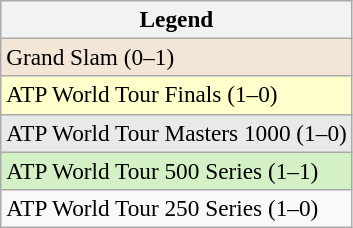<table class=wikitable style=font-size:97%>
<tr>
<th>Legend</th>
</tr>
<tr style="background:#f3e6d7;">
<td>Grand Slam (0–1)</td>
</tr>
<tr bgcolor=ffffcc>
<td>ATP World Tour Finals (1–0)</td>
</tr>
<tr style="background:#e9e9e9;">
<td>ATP World Tour Masters 1000 (1–0)</td>
</tr>
<tr bgcolor=#D4F1C5>
<td>ATP World Tour 500 Series (1–1)</td>
</tr>
<tr>
<td>ATP World Tour 250 Series (1–0)</td>
</tr>
</table>
